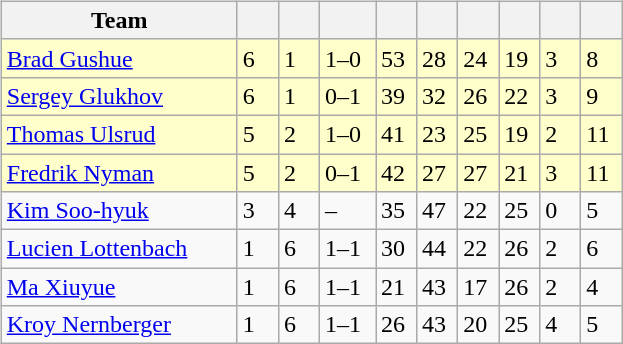<table table>
<tr>
<td valign=top width=10%><br><table class=wikitable>
<tr>
<th width=150>Team</th>
<th width=20></th>
<th width=20></th>
<th width=30></th>
<th width=20></th>
<th width=20></th>
<th width=20></th>
<th width=20></th>
<th width=20></th>
<th width=20></th>
</tr>
<tr bgcolor=#ffffcc>
<td> <a href='#'>Brad Gushue</a></td>
<td>6</td>
<td>1</td>
<td>1–0</td>
<td>53</td>
<td>28</td>
<td>24</td>
<td>19</td>
<td>3</td>
<td>8</td>
</tr>
<tr bgcolor=#ffffcc>
<td> <a href='#'>Sergey Glukhov</a></td>
<td>6</td>
<td>1</td>
<td>0–1</td>
<td>39</td>
<td>32</td>
<td>26</td>
<td>22</td>
<td>3</td>
<td>9</td>
</tr>
<tr bgcolor=#ffffcc>
<td> <a href='#'>Thomas Ulsrud</a></td>
<td>5</td>
<td>2</td>
<td>1–0</td>
<td>41</td>
<td>23</td>
<td>25</td>
<td>19</td>
<td>2</td>
<td>11</td>
</tr>
<tr bgcolor=#ffffcc>
<td> <a href='#'>Fredrik Nyman</a></td>
<td>5</td>
<td>2</td>
<td>0–1</td>
<td>42</td>
<td>27</td>
<td>27</td>
<td>21</td>
<td>3</td>
<td>11</td>
</tr>
<tr>
<td> <a href='#'>Kim Soo-hyuk</a></td>
<td>3</td>
<td>4</td>
<td>–</td>
<td>35</td>
<td>47</td>
<td>22</td>
<td>25</td>
<td>0</td>
<td>5</td>
</tr>
<tr>
<td> <a href='#'>Lucien Lottenbach</a></td>
<td>1</td>
<td>6</td>
<td>1–1</td>
<td>30</td>
<td>44</td>
<td>22</td>
<td>26</td>
<td>2</td>
<td>6</td>
</tr>
<tr>
<td> <a href='#'>Ma Xiuyue</a></td>
<td>1</td>
<td>6</td>
<td>1–1</td>
<td>21</td>
<td>43</td>
<td>17</td>
<td>26</td>
<td>2</td>
<td>4</td>
</tr>
<tr>
<td> <a href='#'>Kroy Nernberger</a></td>
<td>1</td>
<td>6</td>
<td>1–1</td>
<td>26</td>
<td>43</td>
<td>20</td>
<td>25</td>
<td>4</td>
<td>5</td>
</tr>
</table>
</td>
</tr>
</table>
